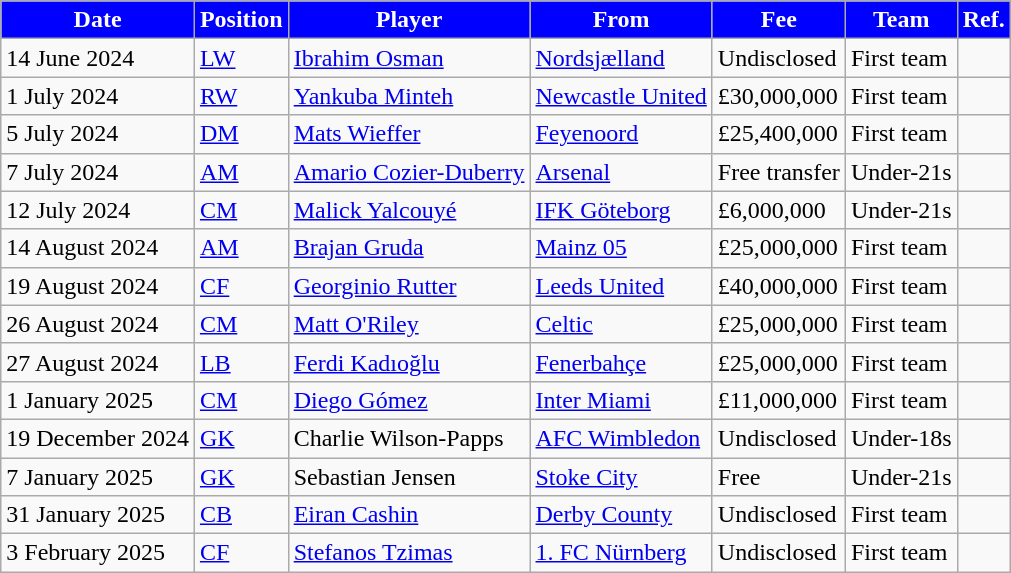<table class="wikitable plainrowheaders sortable">
<tr>
<th style="background:#0000ff; color:#ffffff;">Date</th>
<th style="background:#0000ff; color:#ffffff;">Position</th>
<th style="background:#0000ff; color:#ffffff;">Player</th>
<th style="background:#0000ff; color:#ffffff;">From</th>
<th style="background:#0000ff; color:#ffffff;">Fee</th>
<th style="background:#0000ff; color:#ffffff;">Team</th>
<th style="background:#0000ff; color:#ffffff;">Ref.</th>
</tr>
<tr>
<td>14 June 2024</td>
<td><a href='#'>LW</a></td>
<td> <a href='#'>Ibrahim Osman</a></td>
<td> <a href='#'>Nordsjælland</a></td>
<td>Undisclosed</td>
<td>First team</td>
<td></td>
</tr>
<tr>
<td>1 July 2024</td>
<td><a href='#'>RW</a></td>
<td> <a href='#'>Yankuba Minteh</a></td>
<td> <a href='#'>Newcastle United</a></td>
<td>£30,000,000</td>
<td>First team</td>
<td></td>
</tr>
<tr>
<td>5 July 2024</td>
<td><a href='#'>DM</a></td>
<td> <a href='#'>Mats Wieffer</a></td>
<td> <a href='#'>Feyenoord</a></td>
<td>£25,400,000</td>
<td>First team</td>
<td></td>
</tr>
<tr>
<td>7 July 2024</td>
<td><a href='#'>AM</a></td>
<td> <a href='#'>Amario Cozier-Duberry</a></td>
<td> <a href='#'>Arsenal</a></td>
<td>Free transfer</td>
<td>Under-21s</td>
<td></td>
</tr>
<tr>
<td>12 July 2024</td>
<td><a href='#'>CM</a></td>
<td> <a href='#'>Malick Yalcouyé</a></td>
<td> <a href='#'>IFK Göteborg</a></td>
<td>£6,000,000</td>
<td>Under-21s</td>
<td></td>
</tr>
<tr>
<td>14 August 2024</td>
<td><a href='#'>AM</a></td>
<td> <a href='#'>Brajan Gruda</a></td>
<td> <a href='#'>Mainz 05</a></td>
<td>£25,000,000</td>
<td>First team</td>
<td></td>
</tr>
<tr>
<td>19 August 2024</td>
<td><a href='#'>CF</a></td>
<td> <a href='#'>Georginio Rutter</a></td>
<td> <a href='#'>Leeds United</a></td>
<td>£40,000,000</td>
<td>First team</td>
<td></td>
</tr>
<tr>
<td>26 August 2024</td>
<td><a href='#'>CM</a></td>
<td> <a href='#'>Matt O'Riley</a></td>
<td> <a href='#'>Celtic</a></td>
<td>£25,000,000</td>
<td>First team</td>
<td></td>
</tr>
<tr>
<td>27 August 2024</td>
<td><a href='#'>LB</a></td>
<td> <a href='#'>Ferdi Kadıoğlu</a></td>
<td> <a href='#'>Fenerbahçe</a></td>
<td>£25,000,000</td>
<td>First team</td>
<td></td>
</tr>
<tr>
<td>1 January 2025</td>
<td><a href='#'>CM</a></td>
<td> <a href='#'>Diego Gómez</a></td>
<td> <a href='#'>Inter Miami</a></td>
<td>£11,000,000</td>
<td>First team</td>
<td></td>
</tr>
<tr>
<td>19 December 2024</td>
<td><a href='#'>GK</a></td>
<td> Charlie Wilson-Papps</td>
<td> <a href='#'>AFC Wimbledon</a></td>
<td>Undisclosed</td>
<td>Under-18s</td>
<td></td>
</tr>
<tr>
<td>7 January 2025</td>
<td><a href='#'>GK</a></td>
<td> Sebastian Jensen</td>
<td> <a href='#'>Stoke City</a></td>
<td>Free</td>
<td>Under-21s</td>
<td></td>
</tr>
<tr>
<td>31 January 2025</td>
<td><a href='#'>CB</a></td>
<td> <a href='#'>Eiran Cashin</a></td>
<td> <a href='#'>Derby County</a></td>
<td>Undisclosed</td>
<td>First team</td>
<td></td>
</tr>
<tr>
<td>3 February 2025</td>
<td><a href='#'>CF</a></td>
<td> <a href='#'>Stefanos Tzimas</a></td>
<td> <a href='#'>1. FC Nürnberg</a></td>
<td>Undisclosed</td>
<td>First team</td>
<td></td>
</tr>
</table>
